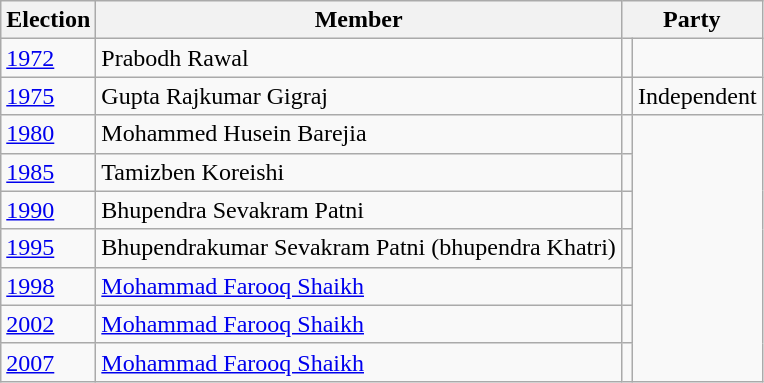<table class="wikitable sortable">
<tr>
<th>Election</th>
<th>Member</th>
<th colspan=2>Party</th>
</tr>
<tr>
<td><a href='#'>1972</a></td>
<td>Prabodh Rawal</td>
<td></td>
</tr>
<tr>
<td><a href='#'>1975</a></td>
<td>Gupta Rajkumar Gigraj</td>
<td></td>
<td>Independent</td>
</tr>
<tr>
<td><a href='#'>1980</a></td>
<td>Mohammed Husein Barejia</td>
<td></td>
</tr>
<tr>
<td><a href='#'>1985</a></td>
<td>Tamizben Koreishi</td>
<td></td>
</tr>
<tr>
<td><a href='#'>1990</a></td>
<td>Bhupendra Sevakram Patni</td>
<td></td>
</tr>
<tr>
<td><a href='#'>1995</a></td>
<td>Bhupendrakumar Sevakram Patni (bhupendra Khatri)</td>
<td></td>
</tr>
<tr>
<td><a href='#'>1998</a></td>
<td><a href='#'>Mohammad Farooq Shaikh</a></td>
<td></td>
</tr>
<tr>
<td><a href='#'>2002</a></td>
<td><a href='#'>Mohammad Farooq Shaikh</a></td>
<td></td>
</tr>
<tr>
<td><a href='#'>2007</a></td>
<td><a href='#'>Mohammad Farooq Shaikh</a></td>
<td></td>
</tr>
</table>
